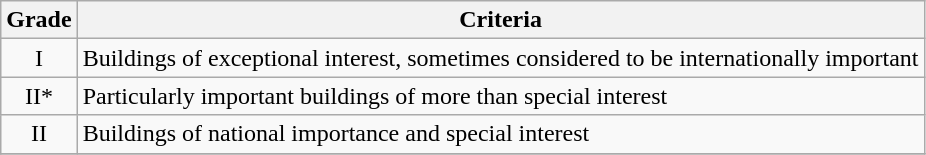<table class="wikitable" border="1">
<tr>
<th>Grade</th>
<th>Criteria</th>
</tr>
<tr>
<td align="center" >I</td>
<td>Buildings of exceptional interest, sometimes considered to be internationally important</td>
</tr>
<tr>
<td align="center" >II*</td>
<td>Particularly important buildings of more than special interest</td>
</tr>
<tr>
<td align="center" >II</td>
<td>Buildings of national importance and special interest</td>
</tr>
<tr>
</tr>
</table>
